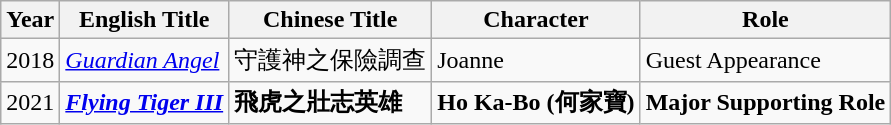<table class="wikitable">
<tr>
<th>Year</th>
<th>English Title</th>
<th>Chinese Title</th>
<th>Character</th>
<th>Role</th>
</tr>
<tr>
<td>2018</td>
<td><a href='#'><em>Guardian Angel</em></a></td>
<td>守護神之保險調查</td>
<td>Joanne</td>
<td>Guest Appearance</td>
</tr>
<tr>
<td>2021</td>
<td><strong><a href='#'><em>Flying Tiger III</em></a></strong></td>
<td><strong>飛虎之壯志英雄</strong></td>
<td><strong>Ho Ka-Bo (何家寶)</strong></td>
<td><strong>Major Supporting Role</strong></td>
</tr>
</table>
